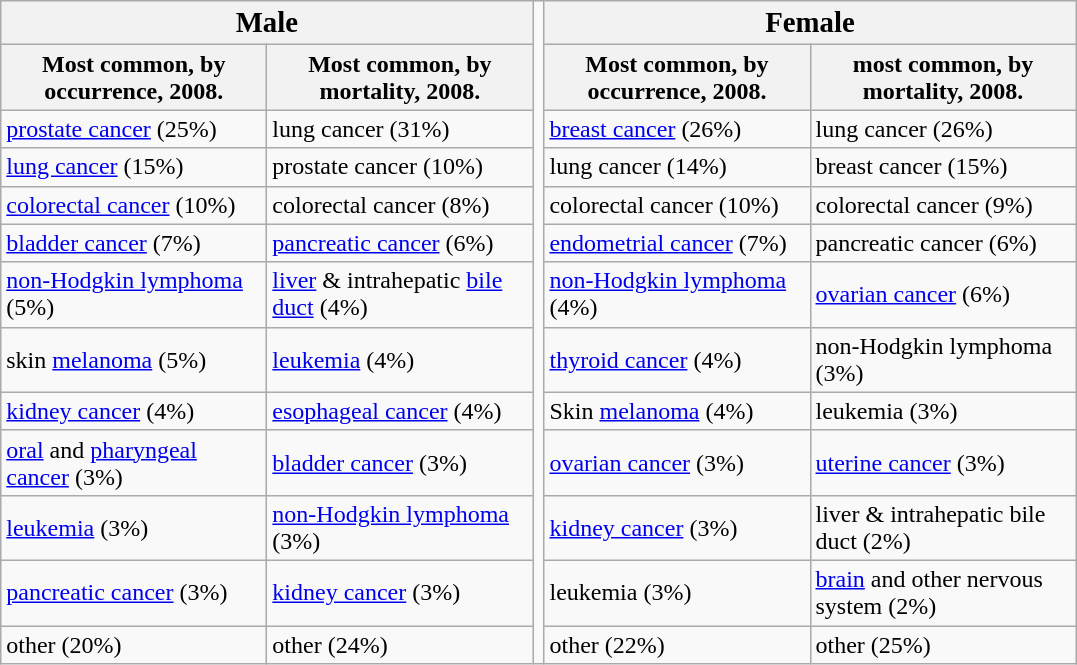<table class="wikitable" border="1">
<tr>
<th colspan="2"><big>Male</big></th>
<td rowspan="13"></td>
<th colspan="2"><big>Female</big></th>
</tr>
<tr>
<th width="170px">Most common, by occurrence, 2008.</th>
<th width="170px">Most common, by mortality, 2008.</th>
<th width="170px">Most common, by occurrence, 2008.</th>
<th width="170px">most common, by mortality, 2008.</th>
</tr>
<tr>
<td><a href='#'>prostate cancer</a> (25%)</td>
<td>lung cancer (31%)</td>
<td><a href='#'>breast cancer</a> (26%)</td>
<td>lung cancer (26%)</td>
</tr>
<tr>
<td><a href='#'>lung cancer</a> (15%)</td>
<td>prostate cancer (10%)</td>
<td>lung cancer (14%)</td>
<td>breast cancer (15%)</td>
</tr>
<tr>
<td><a href='#'>colorectal cancer</a> (10%)</td>
<td>colorectal cancer (8%)</td>
<td>colorectal cancer (10%)</td>
<td>colorectal cancer (9%)</td>
</tr>
<tr>
<td><a href='#'>bladder cancer</a> (7%)</td>
<td><a href='#'>pancreatic cancer</a> (6%)</td>
<td><a href='#'>endometrial cancer</a> (7%)</td>
<td>pancreatic cancer (6%)</td>
</tr>
<tr>
<td><a href='#'>non-Hodgkin lymphoma</a> (5%)</td>
<td><a href='#'>liver</a> & intrahepatic <a href='#'>bile duct</a> (4%)</td>
<td><a href='#'>non-Hodgkin lymphoma</a> (4%)</td>
<td><a href='#'>ovarian cancer</a> (6%)</td>
</tr>
<tr>
<td>skin <a href='#'>melanoma</a> (5%)</td>
<td><a href='#'>leukemia</a> (4%)</td>
<td><a href='#'>thyroid cancer</a> (4%)</td>
<td>non-Hodgkin lymphoma (3%)</td>
</tr>
<tr>
<td><a href='#'>kidney cancer</a> (4%)</td>
<td><a href='#'>esophageal cancer</a> (4%)</td>
<td>Skin <a href='#'>melanoma</a> (4%)</td>
<td>leukemia (3%)</td>
</tr>
<tr>
<td><a href='#'>oral</a> and <a href='#'>pharyngeal cancer</a> (3%)</td>
<td><a href='#'>bladder cancer</a> (3%)</td>
<td><a href='#'>ovarian cancer</a> (3%)</td>
<td><a href='#'>uterine cancer</a> (3%)</td>
</tr>
<tr>
<td><a href='#'>leukemia</a> (3%)</td>
<td><a href='#'>non-Hodgkin lymphoma</a> (3%)</td>
<td><a href='#'>kidney cancer</a> (3%)</td>
<td>liver & intrahepatic bile duct (2%)</td>
</tr>
<tr>
<td><a href='#'>pancreatic cancer</a> (3%)</td>
<td><a href='#'>kidney cancer</a> (3%)</td>
<td>leukemia (3%)</td>
<td><a href='#'>brain</a> and other nervous system (2%)</td>
</tr>
<tr>
<td>other (20%)</td>
<td>other (24%)</td>
<td>other (22%)</td>
<td>other (25%)</td>
</tr>
</table>
